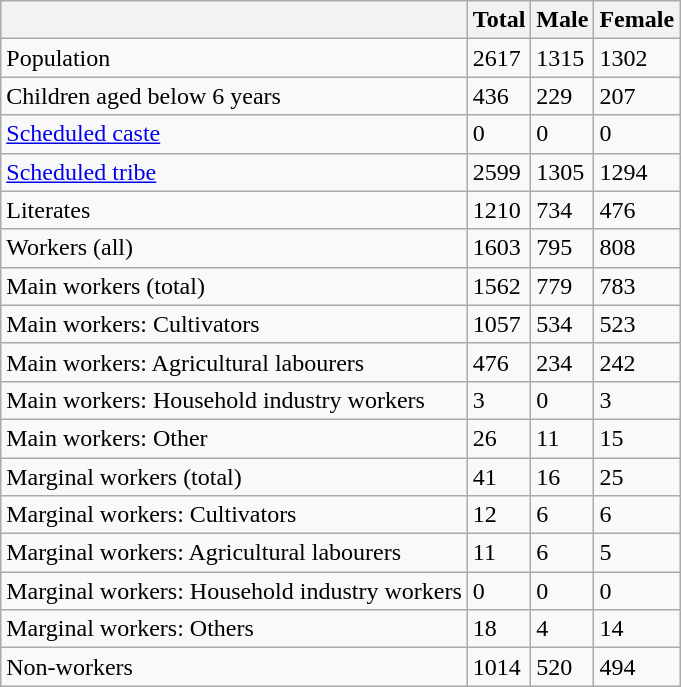<table class="wikitable sortable">
<tr>
<th></th>
<th>Total</th>
<th>Male</th>
<th>Female</th>
</tr>
<tr>
<td>Population</td>
<td>2617</td>
<td>1315</td>
<td>1302</td>
</tr>
<tr>
<td>Children aged below 6 years</td>
<td>436</td>
<td>229</td>
<td>207</td>
</tr>
<tr>
<td><a href='#'>Scheduled caste</a></td>
<td>0</td>
<td>0</td>
<td>0</td>
</tr>
<tr>
<td><a href='#'>Scheduled tribe</a></td>
<td>2599</td>
<td>1305</td>
<td>1294</td>
</tr>
<tr>
<td>Literates</td>
<td>1210</td>
<td>734</td>
<td>476</td>
</tr>
<tr>
<td>Workers (all)</td>
<td>1603</td>
<td>795</td>
<td>808</td>
</tr>
<tr>
<td>Main workers (total)</td>
<td>1562</td>
<td>779</td>
<td>783</td>
</tr>
<tr>
<td>Main workers: Cultivators</td>
<td>1057</td>
<td>534</td>
<td>523</td>
</tr>
<tr>
<td>Main workers: Agricultural labourers</td>
<td>476</td>
<td>234</td>
<td>242</td>
</tr>
<tr>
<td>Main workers: Household industry workers</td>
<td>3</td>
<td>0</td>
<td>3</td>
</tr>
<tr>
<td>Main workers: Other</td>
<td>26</td>
<td>11</td>
<td>15</td>
</tr>
<tr>
<td>Marginal workers (total)</td>
<td>41</td>
<td>16</td>
<td>25</td>
</tr>
<tr>
<td>Marginal workers: Cultivators</td>
<td>12</td>
<td>6</td>
<td>6</td>
</tr>
<tr>
<td>Marginal workers: Agricultural labourers</td>
<td>11</td>
<td>6</td>
<td>5</td>
</tr>
<tr>
<td>Marginal workers: Household industry workers</td>
<td>0</td>
<td>0</td>
<td>0</td>
</tr>
<tr>
<td>Marginal workers: Others</td>
<td>18</td>
<td>4</td>
<td>14</td>
</tr>
<tr>
<td>Non-workers</td>
<td>1014</td>
<td>520</td>
<td>494</td>
</tr>
</table>
